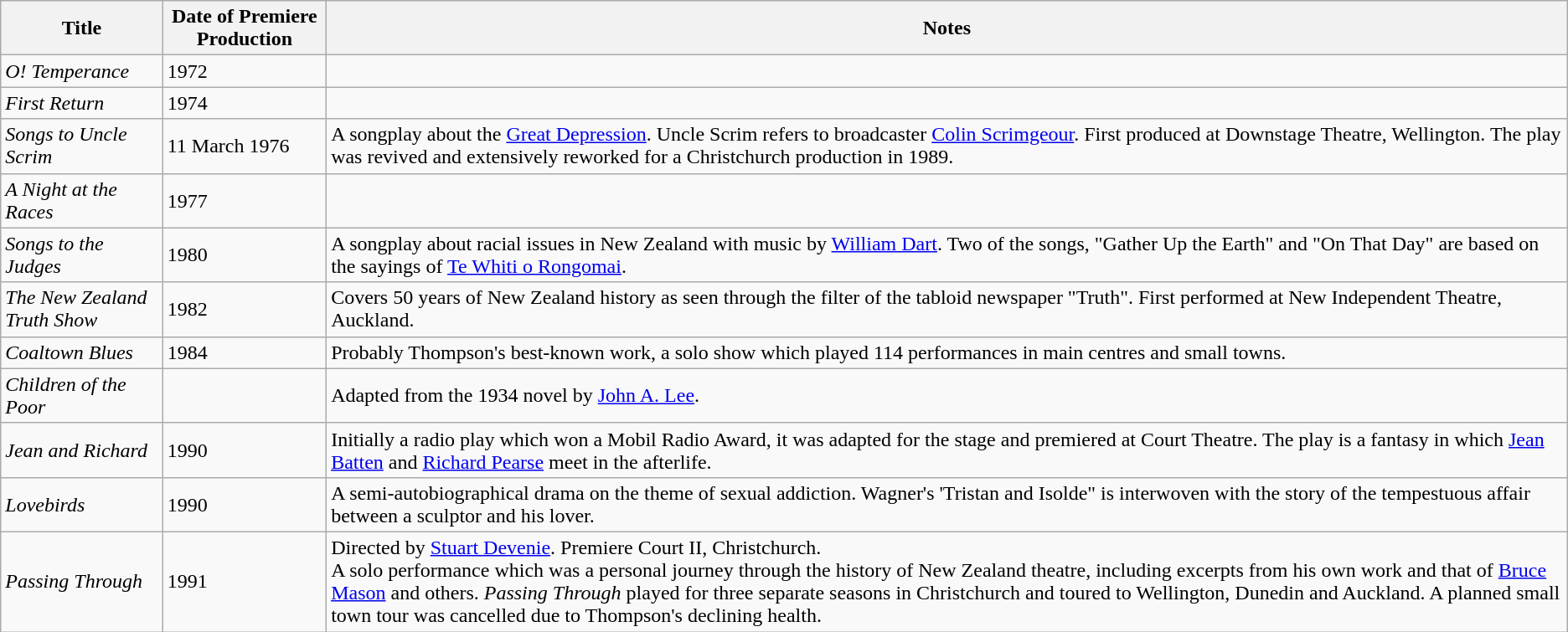<table class="wikitable">
<tr>
<th>Title</th>
<th>Date of Premiere Production</th>
<th>Notes</th>
</tr>
<tr>
<td><em>O! Temperance</em></td>
<td>1972</td>
<td></td>
</tr>
<tr>
<td><em>First Return</em></td>
<td>1974</td>
<td></td>
</tr>
<tr>
<td><em>Songs to Uncle Scrim</em></td>
<td>11 March 1976</td>
<td>A songplay about the <a href='#'>Great Depression</a>. Uncle Scrim refers to broadcaster <a href='#'>Colin Scrimgeour</a>. First produced at Downstage Theatre, Wellington. The play was revived and extensively reworked for a Christchurch production in 1989.</td>
</tr>
<tr>
<td><em>A Night at the Races</em></td>
<td>1977</td>
<td></td>
</tr>
<tr>
<td><em>Songs to the Judges</em></td>
<td>1980</td>
<td>A songplay about racial issues in New Zealand with music by <a href='#'>William Dart</a>. Two of the songs, "Gather Up the Earth" and "On That Day" are based on the sayings of <a href='#'>Te Whiti o Rongomai</a>.</td>
</tr>
<tr>
<td><em>The New Zealand Truth Show</em></td>
<td>1982</td>
<td>Covers 50 years of New Zealand history as seen through the filter of the tabloid newspaper "Truth". First performed at New Independent Theatre, Auckland.</td>
</tr>
<tr>
<td><em>Coaltown Blues</em></td>
<td>1984</td>
<td>Probably Thompson's best-known work, a solo show which played 114 performances in main centres and small towns.</td>
</tr>
<tr>
<td><em>Children of the Poor</em></td>
<td></td>
<td>Adapted from the 1934 novel by <a href='#'>John A. Lee</a>.</td>
</tr>
<tr>
<td><em>Jean and Richard</em></td>
<td>1990</td>
<td>Initially a radio play which won a Mobil Radio Award, it was adapted for the stage and premiered at Court Theatre. The play is a fantasy in which <a href='#'>Jean Batten</a> and <a href='#'>Richard Pearse</a> meet in the afterlife.</td>
</tr>
<tr>
<td><em>Lovebirds</em></td>
<td>1990</td>
<td>A semi-autobiographical drama on the theme of sexual addiction. Wagner's 'Tristan and Isolde" is interwoven with the story of the tempestuous affair between a sculptor and his lover.</td>
</tr>
<tr>
<td><em>Passing Through</em></td>
<td>1991</td>
<td>Directed by <a href='#'>Stuart Devenie</a>. Premiere Court II, Christchurch.<br>A solo performance which was a personal journey through the history of New Zealand theatre, including excerpts from his own work and that of <a href='#'>Bruce Mason</a> and others. <em>Passing Through</em> played for three separate seasons in Christchurch and toured to Wellington, Dunedin and Auckland. A planned small town tour was cancelled due to Thompson's declining health.</td>
</tr>
</table>
